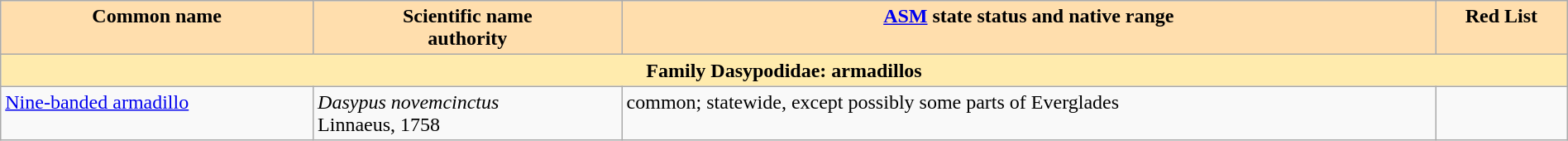<table class="wikitable" style="width:100%; text-align:left;">
<tr valign="top">
<th style=background:navajowhite>Common name<br></th>
<th style=background:navajowhite>Scientific name<br>authority</th>
<th style=background:navajowhite><a href='#'>ASM</a> state status and native range</th>
<th style=background:navajowhite>Red List</th>
</tr>
<tr>
<td style="text-align:center;" bgcolor="#ffebad" colspan=5><strong>Family Dasypodidae: armadillos</strong></td>
</tr>
<tr valign="top">
<td><a href='#'>Nine-banded armadillo</a><br></td>
<td><em>Dasypus novemcinctus</em><br>Linnaeus, 1758</td>
<td>common; statewide, except possibly some parts of Everglades</td>
<td><br></td>
</tr>
</table>
